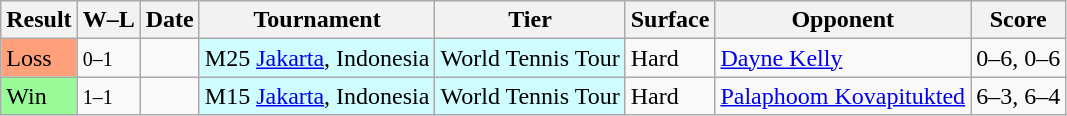<table class="sortable wikitable">
<tr>
<th>Result</th>
<th class="unsortable">W–L</th>
<th>Date</th>
<th>Tournament</th>
<th>Tier</th>
<th>Surface</th>
<th>Opponent</th>
<th class="unsortable">Score</th>
</tr>
<tr>
<td bgcolor=FFA07A>Loss</td>
<td><small>0–1</small></td>
<td></td>
<td style="background:#cffcff;">M25 <a href='#'>Jakarta</a>, Indonesia</td>
<td style="background:#cffcff;">World Tennis Tour</td>
<td>Hard</td>
<td> <a href='#'>Dayne Kelly</a></td>
<td>0–6, 0–6</td>
</tr>
<tr>
<td bgcolor=98fb98>Win</td>
<td><small>1–1</small></td>
<td></td>
<td style="background:#cffcff;">M15 <a href='#'>Jakarta</a>, Indonesia</td>
<td style="background:#cffcff;">World Tennis Tour</td>
<td>Hard</td>
<td> <a href='#'>Palaphoom Kovapitukted</a></td>
<td>6–3, 6–4</td>
</tr>
</table>
